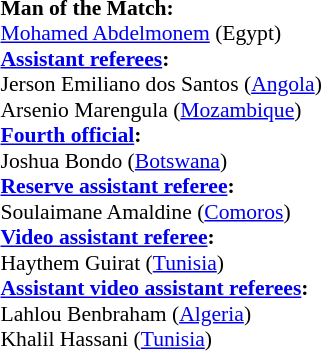<table style="width:100%; font-size:90%;">
<tr>
<td><br><strong>Man of the Match:</strong>
<br><a href='#'>Mohamed Abdelmonem</a> (Egypt)<br><strong><a href='#'>Assistant referees</a>:</strong>
<br>Jerson Emiliano dos Santos (<a href='#'>Angola</a>)
<br>Arsenio Marengula (<a href='#'>Mozambique</a>)
<br><strong><a href='#'>Fourth official</a>:</strong>
<br>Joshua Bondo (<a href='#'>Botswana</a>)
<br><strong><a href='#'>Reserve assistant referee</a>:</strong>
<br>Soulaimane Amaldine (<a href='#'>Comoros</a>)
<br><strong><a href='#'>Video assistant referee</a>:</strong>
<br>Haythem Guirat (<a href='#'>Tunisia</a>)
<br><strong><a href='#'>Assistant video assistant referees</a>:</strong>
<br>Lahlou Benbraham (<a href='#'>Algeria</a>)
<br>Khalil Hassani (<a href='#'>Tunisia</a>)</td>
</tr>
</table>
